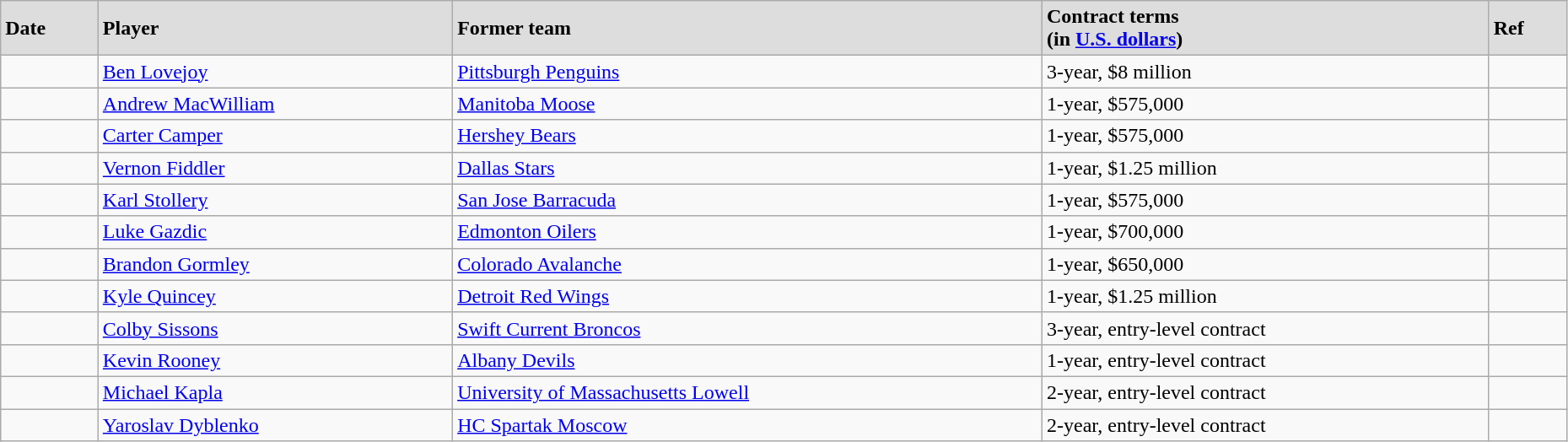<table class="wikitable" width=98%>
<tr style="background:#ddd;">
<td><strong>Date</strong></td>
<td><strong>Player</strong></td>
<td><strong>Former team</strong></td>
<td><strong>Contract terms</strong><br><strong>(in <a href='#'>U.S. dollars</a>)</strong></td>
<td><strong>Ref</strong></td>
</tr>
<tr>
<td></td>
<td><a href='#'>Ben Lovejoy</a></td>
<td><a href='#'>Pittsburgh Penguins</a></td>
<td>3-year, $8 million</td>
<td></td>
</tr>
<tr>
<td></td>
<td><a href='#'>Andrew MacWilliam</a></td>
<td><a href='#'>Manitoba Moose</a></td>
<td>1-year, $575,000</td>
<td></td>
</tr>
<tr>
<td></td>
<td><a href='#'>Carter Camper</a></td>
<td><a href='#'>Hershey Bears</a></td>
<td>1-year, $575,000</td>
<td></td>
</tr>
<tr>
<td></td>
<td><a href='#'>Vernon Fiddler</a></td>
<td><a href='#'>Dallas Stars</a></td>
<td>1-year, $1.25 million</td>
<td></td>
</tr>
<tr>
<td></td>
<td><a href='#'>Karl Stollery</a></td>
<td><a href='#'>San Jose Barracuda</a></td>
<td>1-year, $575,000</td>
<td></td>
</tr>
<tr>
<td></td>
<td><a href='#'>Luke Gazdic</a></td>
<td><a href='#'>Edmonton Oilers</a></td>
<td>1-year, $700,000</td>
<td></td>
</tr>
<tr>
<td></td>
<td><a href='#'>Brandon Gormley</a></td>
<td><a href='#'>Colorado Avalanche</a></td>
<td>1-year, $650,000</td>
<td></td>
</tr>
<tr>
<td></td>
<td><a href='#'>Kyle Quincey</a></td>
<td><a href='#'>Detroit Red Wings</a></td>
<td>1-year, $1.25 million</td>
<td></td>
</tr>
<tr>
<td></td>
<td><a href='#'>Colby Sissons</a></td>
<td><a href='#'>Swift Current Broncos</a></td>
<td>3-year, entry-level contract</td>
<td></td>
</tr>
<tr>
<td></td>
<td><a href='#'>Kevin Rooney</a></td>
<td><a href='#'>Albany Devils</a></td>
<td>1-year, entry-level contract</td>
<td></td>
</tr>
<tr>
<td></td>
<td><a href='#'>Michael Kapla</a></td>
<td><a href='#'>University of Massachusetts Lowell</a></td>
<td>2-year, entry-level contract</td>
<td></td>
</tr>
<tr>
<td></td>
<td><a href='#'>Yaroslav Dyblenko</a></td>
<td><a href='#'>HC Spartak Moscow</a></td>
<td>2-year, entry-level contract</td>
<td></td>
</tr>
</table>
